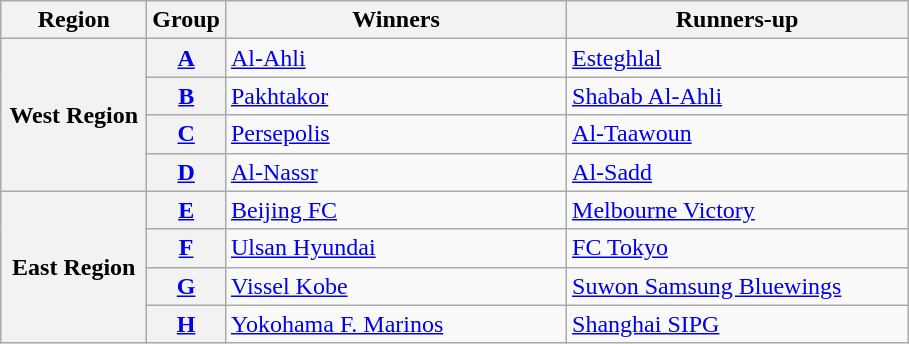<table class="wikitable">
<tr>
<th width=90>Region</th>
<th>Group</th>
<th width=220>Winners</th>
<th width=220>Runners-up</th>
</tr>
<tr>
<th rowspan=4>West Region</th>
<th><a href='#'>A</a></th>
<td> <a href='#'>Al-Ahli</a></td>
<td> <a href='#'>Esteghlal</a></td>
</tr>
<tr>
<th><a href='#'>B</a></th>
<td> <a href='#'>Pakhtakor</a></td>
<td> <a href='#'>Shabab Al-Ahli</a></td>
</tr>
<tr>
<th><a href='#'>C</a></th>
<td> <a href='#'>Persepolis</a></td>
<td> <a href='#'>Al-Taawoun</a></td>
</tr>
<tr>
<th><a href='#'>D</a></th>
<td> <a href='#'>Al-Nassr</a></td>
<td> <a href='#'>Al-Sadd</a></td>
</tr>
<tr>
<th rowspan=4>East Region</th>
<th><a href='#'>E</a></th>
<td> <a href='#'>Beijing FC</a></td>
<td> <a href='#'>Melbourne Victory</a></td>
</tr>
<tr>
<th><a href='#'>F</a></th>
<td> <a href='#'>Ulsan Hyundai</a></td>
<td> <a href='#'>FC Tokyo</a></td>
</tr>
<tr>
<th><a href='#'>G</a></th>
<td> <a href='#'>Vissel Kobe</a></td>
<td> <a href='#'>Suwon Samsung Bluewings</a></td>
</tr>
<tr>
<th><a href='#'>H</a></th>
<td> <a href='#'>Yokohama F. Marinos</a></td>
<td> <a href='#'>Shanghai SIPG</a></td>
</tr>
</table>
